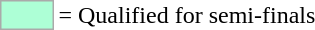<table>
<tr>
<td style="background-color:#ADFFD6; border:1px solid #aaaaaa; width:2em;"></td>
<td>= Qualified for semi-finals</td>
</tr>
</table>
